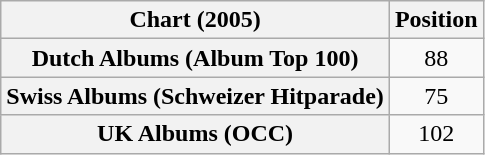<table class="wikitable sortable plainrowheaders" style="text-align:center">
<tr>
<th scope="col">Chart (2005)</th>
<th scope="col">Position</th>
</tr>
<tr>
<th scope="row">Dutch Albums (Album Top 100)</th>
<td>88</td>
</tr>
<tr>
<th scope="row">Swiss Albums (Schweizer Hitparade)</th>
<td>75</td>
</tr>
<tr>
<th scope="row">UK Albums (OCC)</th>
<td>102</td>
</tr>
</table>
